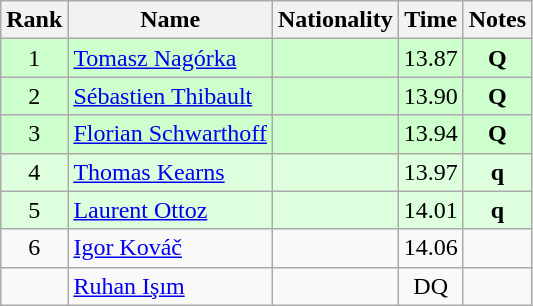<table class="wikitable sortable" style="text-align:center">
<tr>
<th>Rank</th>
<th>Name</th>
<th>Nationality</th>
<th>Time</th>
<th>Notes</th>
</tr>
<tr bgcolor=ccffcc>
<td>1</td>
<td align=left><a href='#'>Tomasz Nagórka</a></td>
<td align=left></td>
<td>13.87</td>
<td><strong>Q</strong></td>
</tr>
<tr bgcolor=ccffcc>
<td>2</td>
<td align=left><a href='#'>Sébastien Thibault</a></td>
<td align=left></td>
<td>13.90</td>
<td><strong>Q</strong></td>
</tr>
<tr bgcolor=ccffcc>
<td>3</td>
<td align=left><a href='#'>Florian Schwarthoff</a></td>
<td align=left></td>
<td>13.94</td>
<td><strong>Q</strong></td>
</tr>
<tr bgcolor=ddffdd>
<td>4</td>
<td align=left><a href='#'>Thomas Kearns</a></td>
<td align=left></td>
<td>13.97</td>
<td><strong>q</strong></td>
</tr>
<tr bgcolor=ddffdd>
<td>5</td>
<td align=left><a href='#'>Laurent Ottoz</a></td>
<td align=left></td>
<td>14.01</td>
<td><strong>q</strong></td>
</tr>
<tr>
<td>6</td>
<td align=left><a href='#'>Igor Kováč</a></td>
<td align=left></td>
<td>14.06</td>
<td></td>
</tr>
<tr>
<td></td>
<td align=left><a href='#'>Ruhan Işım</a></td>
<td align=left></td>
<td>DQ</td>
<td></td>
</tr>
</table>
